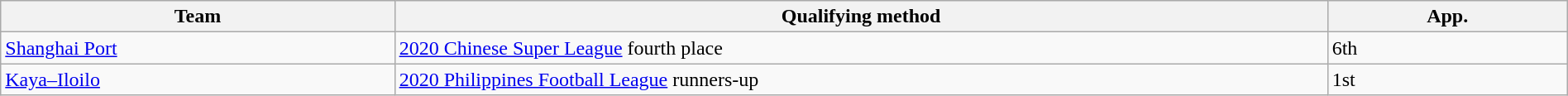<table class="wikitable" style="table-layout:fixed;width:100%;">
<tr>
<th width=25%>Team</th>
<th width=60%>Qualifying method</th>
<th width=15%>App. </th>
</tr>
<tr>
<td> <a href='#'>Shanghai Port</a></td>
<td><a href='#'>2020 Chinese Super League</a> fourth place</td>
<td>6th </td>
</tr>
<tr>
<td> <a href='#'>Kaya–Iloilo</a></td>
<td><a href='#'>2020 Philippines Football League</a> runners-up</td>
<td>1st</td>
</tr>
</table>
